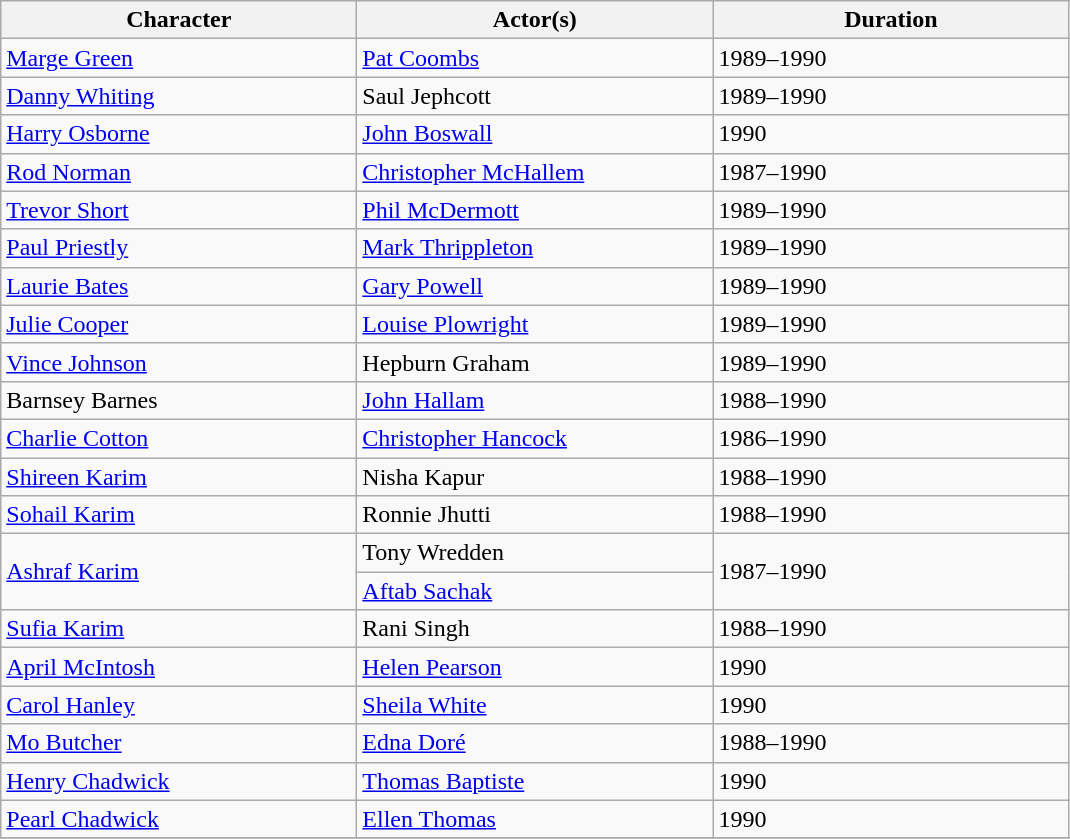<table class="wikitable">
<tr>
<th scope="col" width="230">Character</th>
<th scope="col" width="230">Actor(s)</th>
<th scope="col" width="230">Duration</th>
</tr>
<tr>
<td><a href='#'>Marge Green</a></td>
<td><a href='#'>Pat Coombs</a></td>
<td>1989–1990</td>
</tr>
<tr>
<td><a href='#'>Danny Whiting</a></td>
<td>Saul Jephcott</td>
<td>1989–1990</td>
</tr>
<tr>
<td><a href='#'>Harry Osborne</a></td>
<td><a href='#'>John Boswall</a></td>
<td>1990</td>
</tr>
<tr>
<td><a href='#'>Rod Norman</a></td>
<td><a href='#'>Christopher McHallem</a></td>
<td>1987–1990</td>
</tr>
<tr>
<td><a href='#'>Trevor Short</a></td>
<td><a href='#'>Phil McDermott</a></td>
<td>1989–1990</td>
</tr>
<tr>
<td><a href='#'>Paul Priestly</a></td>
<td><a href='#'>Mark Thrippleton</a></td>
<td>1989–1990</td>
</tr>
<tr>
<td><a href='#'>Laurie Bates</a></td>
<td><a href='#'>Gary Powell</a></td>
<td>1989–1990</td>
</tr>
<tr>
<td><a href='#'>Julie Cooper</a></td>
<td><a href='#'>Louise Plowright</a></td>
<td>1989–1990</td>
</tr>
<tr>
<td><a href='#'>Vince Johnson</a></td>
<td>Hepburn Graham</td>
<td>1989–1990</td>
</tr>
<tr>
<td>Barnsey Barnes</td>
<td><a href='#'>John Hallam</a></td>
<td>1988–1990</td>
</tr>
<tr>
<td><a href='#'>Charlie Cotton</a></td>
<td><a href='#'>Christopher Hancock</a></td>
<td>1986–1990</td>
</tr>
<tr>
<td><a href='#'>Shireen Karim</a></td>
<td>Nisha Kapur</td>
<td>1988–1990</td>
</tr>
<tr>
<td><a href='#'>Sohail Karim</a></td>
<td>Ronnie Jhutti</td>
<td>1988–1990</td>
</tr>
<tr>
<td rowspan="2"><a href='#'>Ashraf Karim</a></td>
<td>Tony Wredden</td>
<td rowspan="2">1987–1990</td>
</tr>
<tr>
<td><a href='#'>Aftab Sachak</a></td>
</tr>
<tr>
<td><a href='#'>Sufia Karim</a></td>
<td>Rani Singh</td>
<td>1988–1990</td>
</tr>
<tr>
<td><a href='#'>April McIntosh</a></td>
<td><a href='#'>Helen Pearson</a></td>
<td>1990</td>
</tr>
<tr>
<td><a href='#'>Carol Hanley</a></td>
<td><a href='#'>Sheila White</a></td>
<td>1990</td>
</tr>
<tr>
<td><a href='#'>Mo Butcher</a></td>
<td><a href='#'>Edna Doré</a></td>
<td>1988–1990</td>
</tr>
<tr>
<td><a href='#'>Henry Chadwick</a></td>
<td><a href='#'>Thomas Baptiste</a></td>
<td>1990</td>
</tr>
<tr>
<td><a href='#'>Pearl Chadwick</a></td>
<td><a href='#'>Ellen Thomas</a></td>
<td>1990</td>
</tr>
<tr>
</tr>
</table>
